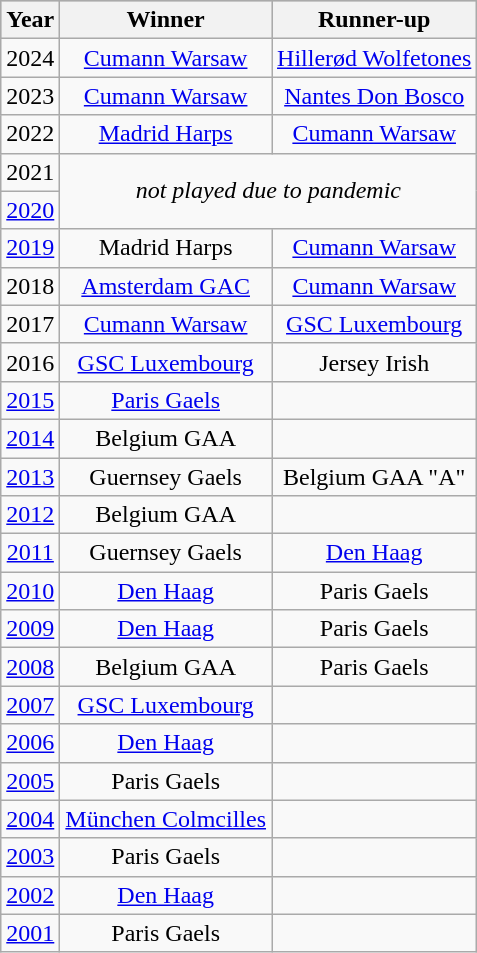<table class="wikitable">
<tr style="background:silver"!>
<th>Year</th>
<th>Winner</th>
<th>Runner-up</th>
</tr>
<tr align="center">
<td>2024</td>
<td><a href='#'>Cumann Warsaw</a></td>
<td><a href='#'>Hillerød Wolfetones</a></td>
</tr>
<tr align="center">
<td>2023</td>
<td><a href='#'>Cumann Warsaw</a></td>
<td><a href='#'>Nantes Don Bosco</a></td>
</tr>
<tr align="center">
<td>2022</td>
<td><a href='#'>Madrid Harps</a></td>
<td><a href='#'>Cumann Warsaw</a></td>
</tr>
<tr align="center">
<td>2021</td>
<td colspan="2" rowspan="2"><em>not played due to pandemic</em></td>
</tr>
<tr align="center">
<td><a href='#'>2020</a></td>
</tr>
<tr align="center">
<td><a href='#'>2019</a></td>
<td>Madrid Harps</td>
<td><a href='#'>Cumann Warsaw</a></td>
</tr>
<tr align="center">
<td>2018</td>
<td><a href='#'>Amsterdam GAC</a></td>
<td><a href='#'>Cumann Warsaw</a></td>
</tr>
<tr align="center">
<td>2017</td>
<td><a href='#'>Cumann Warsaw</a></td>
<td><a href='#'>GSC Luxembourg</a></td>
</tr>
<tr align="center">
<td>2016</td>
<td><a href='#'>GSC Luxembourg</a></td>
<td>Jersey Irish</td>
</tr>
<tr align="center">
<td><a href='#'>2015</a></td>
<td><a href='#'>Paris Gaels</a></td>
<td></td>
</tr>
<tr align="center">
<td><a href='#'>2014</a></td>
<td>Belgium GAA</td>
<td></td>
</tr>
<tr align="center">
<td><a href='#'>2013</a></td>
<td>Guernsey Gaels</td>
<td>Belgium GAA "A"</td>
</tr>
<tr align="center">
<td><a href='#'>2012</a></td>
<td>Belgium GAA</td>
<td></td>
</tr>
<tr align="center">
<td><a href='#'>2011</a></td>
<td>Guernsey Gaels</td>
<td><a href='#'>Den Haag</a></td>
</tr>
<tr align="center">
<td><a href='#'>2010</a></td>
<td><a href='#'>Den Haag</a></td>
<td>Paris Gaels</td>
</tr>
<tr align="center">
<td><a href='#'>2009</a></td>
<td><a href='#'>Den Haag</a></td>
<td>Paris Gaels</td>
</tr>
<tr align="center">
<td><a href='#'>2008</a></td>
<td>Belgium GAA</td>
<td>Paris Gaels</td>
</tr>
<tr align="center">
<td><a href='#'>2007</a></td>
<td><a href='#'>GSC Luxembourg</a></td>
<td></td>
</tr>
<tr align="center">
<td><a href='#'>2006</a></td>
<td><a href='#'>Den Haag</a></td>
<td></td>
</tr>
<tr align="center">
<td><a href='#'>2005</a></td>
<td>Paris Gaels</td>
<td></td>
</tr>
<tr align="center">
<td><a href='#'>2004</a></td>
<td><a href='#'>München Colmcilles</a></td>
<td></td>
</tr>
<tr align="center">
<td><a href='#'>2003</a></td>
<td>Paris Gaels</td>
<td></td>
</tr>
<tr align="center">
<td><a href='#'>2002</a></td>
<td><a href='#'>Den Haag</a></td>
<td></td>
</tr>
<tr align="center">
<td><a href='#'>2001</a></td>
<td>Paris Gaels</td>
<td></td>
</tr>
</table>
